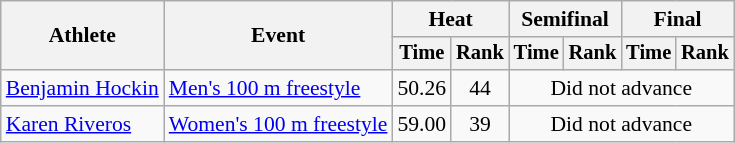<table class=wikitable style="font-size:90%">
<tr>
<th rowspan="2">Athlete</th>
<th rowspan="2">Event</th>
<th colspan="2">Heat</th>
<th colspan="2">Semifinal</th>
<th colspan="2">Final</th>
</tr>
<tr style="font-size:95%">
<th>Time</th>
<th>Rank</th>
<th>Time</th>
<th>Rank</th>
<th>Time</th>
<th>Rank</th>
</tr>
<tr align=center>
<td align=left><a href='#'>Benjamin Hockin</a></td>
<td align=left><a href='#'>Men's 100 m freestyle</a></td>
<td>50.26</td>
<td>44</td>
<td colspan=4>Did not advance</td>
</tr>
<tr align=center>
<td align=left><a href='#'>Karen Riveros</a></td>
<td align=left><a href='#'>Women's 100 m freestyle</a></td>
<td>59.00</td>
<td>39</td>
<td colspan=4>Did not advance</td>
</tr>
</table>
